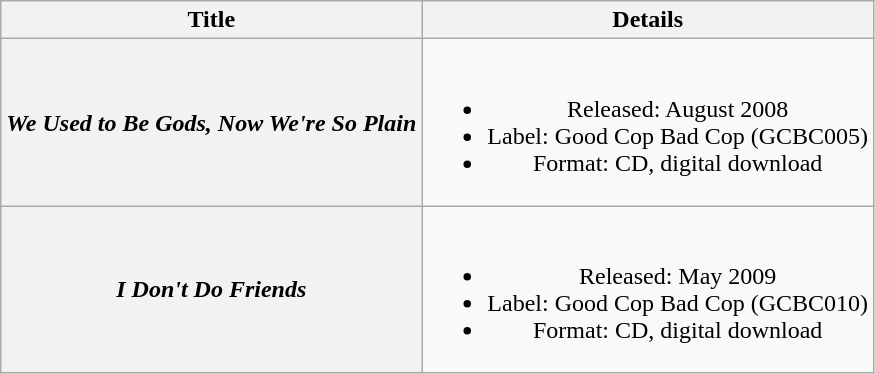<table class="wikitable plainrowheaders" style="text-align:center;" border="1">
<tr>
<th>Title</th>
<th>Details</th>
</tr>
<tr>
<th scope="row"><em>We Used to Be Gods, Now We're So Plain</em></th>
<td><br><ul><li>Released: August 2008</li><li>Label: Good Cop Bad Cop (GCBC005)</li><li>Format: CD, digital download</li></ul></td>
</tr>
<tr>
<th scope="row"><em>I Don't Do Friends</em></th>
<td><br><ul><li>Released: May 2009</li><li>Label: Good Cop Bad Cop (GCBC010)</li><li>Format: CD, digital download</li></ul></td>
</tr>
</table>
